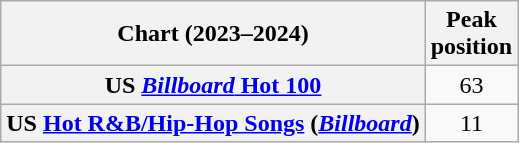<table class="wikitable sortable plainrowheaders" style="text-align:center">
<tr>
<th scope="col">Chart (2023–2024)</th>
<th scope="col">Peak<br>position</th>
</tr>
<tr>
<th scope="row">US <a href='#'><em>Billboard</em> Hot 100</a></th>
<td>63</td>
</tr>
<tr>
<th scope="row">US <a href='#'>Hot R&B/Hip-Hop Songs</a> (<em><a href='#'>Billboard</a></em>)</th>
<td>11</td>
</tr>
</table>
